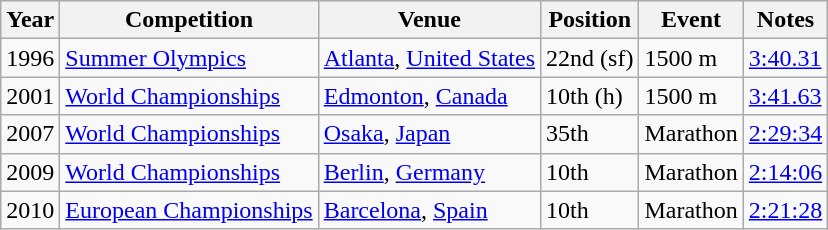<table class=wikitable>
<tr>
<th>Year</th>
<th>Competition</th>
<th>Venue</th>
<th>Position</th>
<th>Event</th>
<th>Notes</th>
</tr>
<tr>
<td>1996</td>
<td><a href='#'>Summer Olympics</a></td>
<td><a href='#'>Atlanta</a>, <a href='#'>United States</a></td>
<td>22nd (sf)</td>
<td>1500 m</td>
<td><a href='#'>3:40.31</a></td>
</tr>
<tr>
<td>2001</td>
<td><a href='#'>World Championships</a></td>
<td><a href='#'>Edmonton</a>, <a href='#'>Canada</a></td>
<td>10th (h)</td>
<td>1500 m</td>
<td><a href='#'>3:41.63</a></td>
</tr>
<tr>
<td>2007</td>
<td><a href='#'>World Championships</a></td>
<td><a href='#'>Osaka</a>, <a href='#'>Japan</a></td>
<td>35th</td>
<td>Marathon</td>
<td><a href='#'>2:29:34</a></td>
</tr>
<tr>
<td>2009</td>
<td><a href='#'>World Championships</a></td>
<td><a href='#'>Berlin</a>, <a href='#'>Germany</a></td>
<td>10th</td>
<td>Marathon</td>
<td><a href='#'>2:14:06</a></td>
</tr>
<tr>
<td>2010</td>
<td><a href='#'>European Championships</a></td>
<td><a href='#'>Barcelona</a>, <a href='#'>Spain</a></td>
<td>10th</td>
<td>Marathon</td>
<td><a href='#'>2:21:28</a></td>
</tr>
</table>
